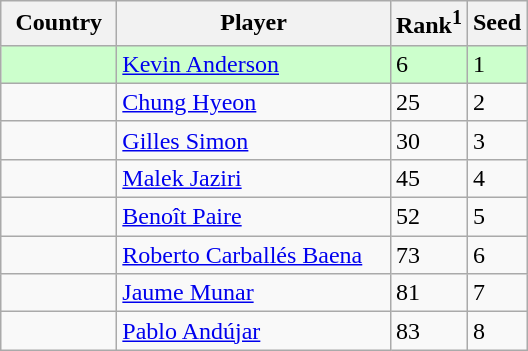<table class="sortable wikitable">
<tr>
<th width=70>Country</th>
<th width=175>Player</th>
<th>Rank<sup>1</sup></th>
<th>Seed</th>
</tr>
<tr style="background:#cfc;">
<td></td>
<td><a href='#'>Kevin Anderson</a></td>
<td>6</td>
<td>1</td>
</tr>
<tr>
<td></td>
<td><a href='#'>Chung Hyeon</a></td>
<td>25</td>
<td>2</td>
</tr>
<tr>
<td></td>
<td><a href='#'>Gilles Simon</a></td>
<td>30</td>
<td>3</td>
</tr>
<tr>
<td></td>
<td><a href='#'>Malek Jaziri</a></td>
<td>45</td>
<td>4</td>
</tr>
<tr>
<td></td>
<td><a href='#'>Benoît Paire</a></td>
<td>52</td>
<td>5</td>
</tr>
<tr>
<td></td>
<td><a href='#'>Roberto Carballés Baena</a></td>
<td>73</td>
<td>6</td>
</tr>
<tr>
<td></td>
<td><a href='#'>Jaume Munar</a></td>
<td>81</td>
<td>7</td>
</tr>
<tr>
<td></td>
<td><a href='#'>Pablo Andújar</a></td>
<td>83</td>
<td>8</td>
</tr>
</table>
